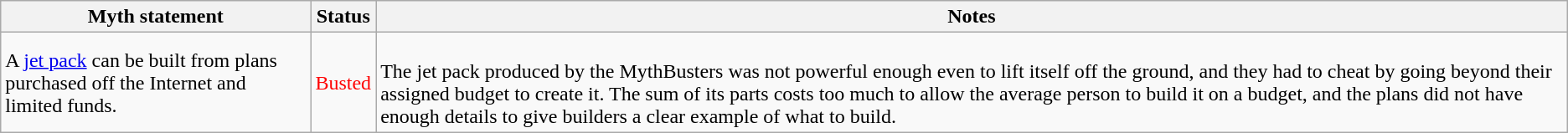<table class="wikitable plainrowheaders">
<tr>
<th>Myth statement</th>
<th>Status</th>
<th>Notes</th>
</tr>
<tr>
<td>A <a href='#'>jet pack</a> can be built from plans purchased off the Internet and limited funds.</td>
<td style="color:red">Busted</td>
<td><br>The jet pack produced by the MythBusters was not powerful enough even to lift itself off the ground, and they had to cheat by going beyond their assigned budget to create it. The sum of its parts costs too much to allow the average person to build it on a budget, and the plans did not have enough details to give builders a clear example of what to build.</td>
</tr>
</table>
